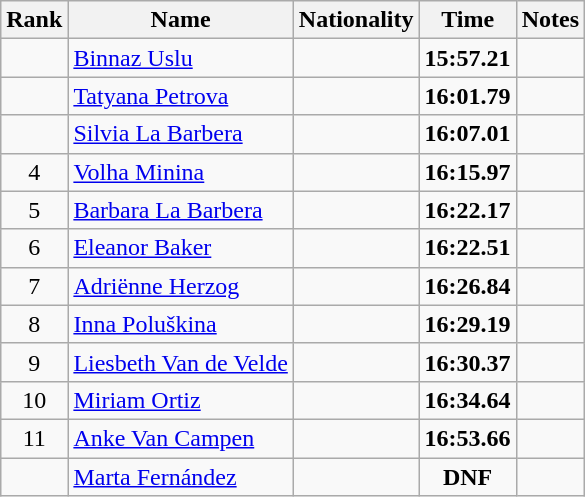<table class="wikitable sortable" style="text-align:center">
<tr>
<th>Rank</th>
<th>Name</th>
<th>Nationality</th>
<th>Time</th>
<th>Notes</th>
</tr>
<tr>
<td></td>
<td align=left><a href='#'>Binnaz Uslu</a></td>
<td align=left></td>
<td><strong>15:57.21</strong></td>
<td></td>
</tr>
<tr>
<td></td>
<td align=left><a href='#'>Tatyana Petrova</a></td>
<td align=left></td>
<td><strong>16:01.79</strong></td>
<td></td>
</tr>
<tr>
<td></td>
<td align=left><a href='#'>Silvia La Barbera</a></td>
<td align=left></td>
<td><strong>16:07.01</strong></td>
<td></td>
</tr>
<tr>
<td>4</td>
<td align=left><a href='#'>Volha Minina</a></td>
<td align=left></td>
<td><strong>16:15.97</strong></td>
<td></td>
</tr>
<tr>
<td>5</td>
<td align=left><a href='#'>Barbara La Barbera</a></td>
<td align=left></td>
<td><strong>16:22.17</strong></td>
<td></td>
</tr>
<tr>
<td>6</td>
<td align=left><a href='#'>Eleanor Baker</a></td>
<td align=left></td>
<td><strong>16:22.51</strong></td>
<td></td>
</tr>
<tr>
<td>7</td>
<td align=left><a href='#'>Adriënne Herzog</a></td>
<td align=left></td>
<td><strong>16:26.84</strong></td>
<td></td>
</tr>
<tr>
<td>8</td>
<td align=left><a href='#'>Inna Poluškina</a></td>
<td align=left></td>
<td><strong>16:29.19</strong></td>
<td></td>
</tr>
<tr>
<td>9</td>
<td align=left><a href='#'>Liesbeth Van de Velde</a></td>
<td align=left></td>
<td><strong>16:30.37</strong></td>
<td></td>
</tr>
<tr>
<td>10</td>
<td align=left><a href='#'>Miriam Ortiz</a></td>
<td align=left></td>
<td><strong>16:34.64</strong></td>
<td></td>
</tr>
<tr>
<td>11</td>
<td align=left><a href='#'>Anke Van Campen</a></td>
<td align=left></td>
<td><strong>16:53.66</strong></td>
<td></td>
</tr>
<tr>
<td></td>
<td align=left><a href='#'>Marta Fernández</a></td>
<td align=left></td>
<td><strong>DNF</strong></td>
<td></td>
</tr>
</table>
